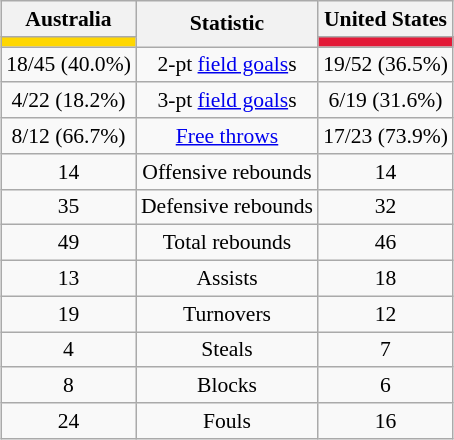<table class="wikitable" style="font-size:90%; text-align:center; margin:auto;" align=center>
<tr>
<th>Australia</th>
<th rowspan=2>Statistic</th>
<th>United States</th>
</tr>
<tr>
<td style="background:#ffd700;"></td>
<td style="background:#E31937;"></td>
</tr>
<tr>
<td>18/45 (40.0%)</td>
<td>2-pt <a href='#'>field goals</a>s</td>
<td>19/52 (36.5%)</td>
</tr>
<tr>
<td>4/22 (18.2%)</td>
<td>3-pt <a href='#'>field goals</a>s</td>
<td>6/19 (31.6%)</td>
</tr>
<tr>
<td>8/12 (66.7%)</td>
<td><a href='#'>Free throws</a></td>
<td>17/23 (73.9%)</td>
</tr>
<tr>
<td>14</td>
<td>Offensive rebounds</td>
<td>14</td>
</tr>
<tr>
<td>35</td>
<td>Defensive rebounds</td>
<td>32</td>
</tr>
<tr>
<td>49</td>
<td>Total rebounds</td>
<td>46</td>
</tr>
<tr>
<td>13</td>
<td>Assists</td>
<td>18</td>
</tr>
<tr>
<td>19</td>
<td>Turnovers</td>
<td>12</td>
</tr>
<tr>
<td>4</td>
<td>Steals</td>
<td>7</td>
</tr>
<tr>
<td>8</td>
<td>Blocks</td>
<td>6</td>
</tr>
<tr>
<td>24</td>
<td>Fouls</td>
<td>16</td>
</tr>
</table>
